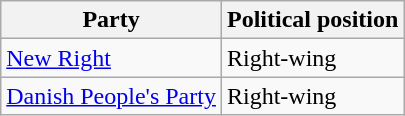<table class="wikitable mw-collapsible mw-collapsed">
<tr>
<th>Party</th>
<th>Political position</th>
</tr>
<tr>
<td><a href='#'>New Right</a></td>
<td>Right-wing</td>
</tr>
<tr>
<td><a href='#'>Danish People's Party</a></td>
<td>Right-wing</td>
</tr>
</table>
